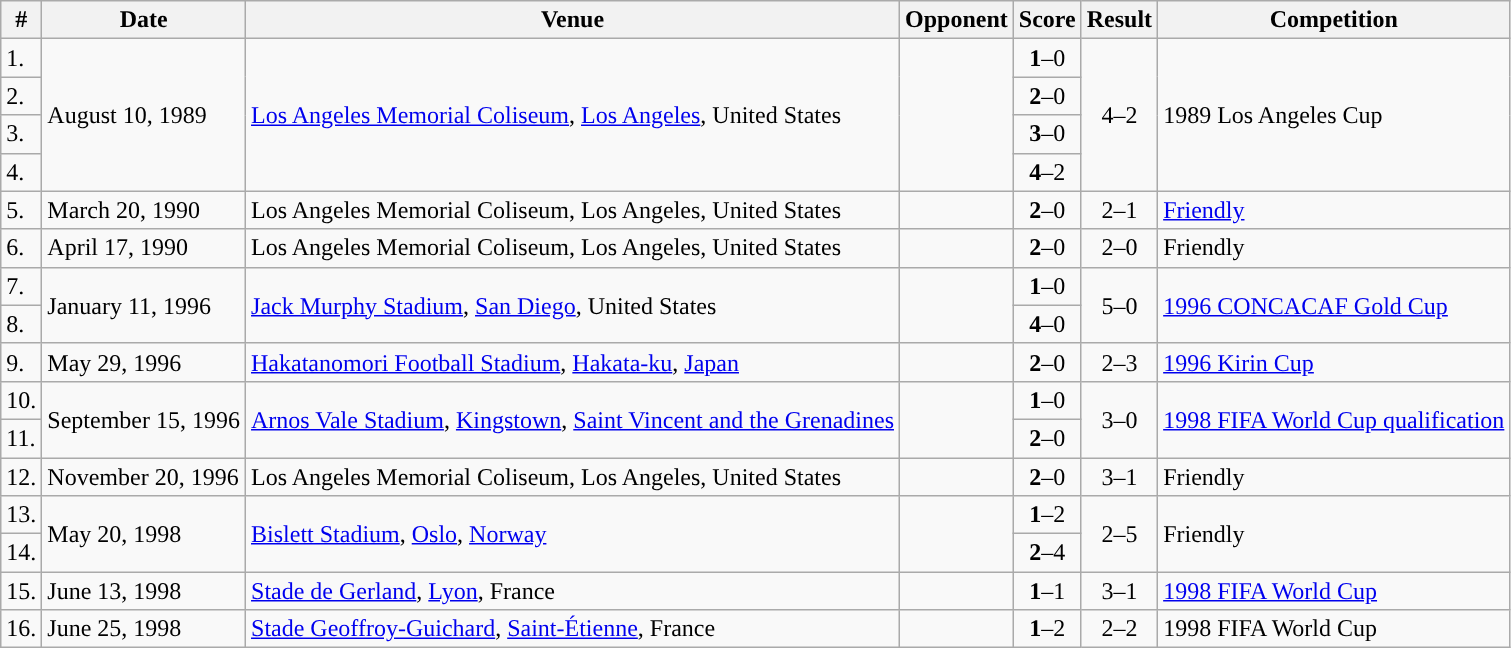<table class="wikitable">
<tr>
<th>#</th>
<th>Date</th>
<th>Venue</th>
<th>Opponent</th>
<th>Score</th>
<th>Result</th>
<th>Competition</th>
</tr>
<tr>
<td>1.</td>
<td rowspan="4">August 10, 1989</td>
<td rowspan="4"><a href='#'>Los Angeles Memorial Coliseum</a>, <a href='#'>Los Angeles</a>, United States</td>
<td rowspan="4"></td>
<td align=center><strong>1</strong>–0</td>
<td align=center rowspan="4">4–2</td>
<td rowspan="4">1989 Los Angeles Cup</td>
</tr>
<tr>
<td>2.</td>
<td align=center><strong>2</strong>–0</td>
</tr>
<tr>
<td>3.</td>
<td align=center><strong>3</strong>–0</td>
</tr>
<tr>
<td>4.</td>
<td align=center><strong>4</strong>–2</td>
</tr>
<tr>
<td>5.</td>
<td>March 20, 1990</td>
<td>Los Angeles Memorial Coliseum, Los Angeles, United States</td>
<td></td>
<td align=center><strong>2</strong>–0</td>
<td align=center>2–1</td>
<td><a href='#'>Friendly</a></td>
</tr>
<tr>
<td>6.</td>
<td>April 17, 1990</td>
<td>Los Angeles Memorial Coliseum, Los Angeles, United States</td>
<td></td>
<td align=center><strong>2</strong>–0</td>
<td align=center>2–0</td>
<td>Friendly</td>
</tr>
<tr>
<td>7.</td>
<td rowspan="2">January 11, 1996</td>
<td rowspan="2"><a href='#'>Jack Murphy Stadium</a>, <a href='#'>San Diego</a>, United States</td>
<td rowspan="2"></td>
<td align=center><strong>1</strong>–0</td>
<td align=center rowspan="2">5–0</td>
<td rowspan="2"><a href='#'>1996 CONCACAF Gold Cup</a></td>
</tr>
<tr>
<td>8.</td>
<td align=center><strong>4</strong>–0</td>
</tr>
<tr>
<td>9.</td>
<td>May 29, 1996</td>
<td><a href='#'>Hakatanomori Football Stadium</a>, <a href='#'>Hakata-ku</a>, <a href='#'>Japan</a></td>
<td></td>
<td align=center><strong>2</strong>–0</td>
<td align=center>2–3</td>
<td><a href='#'>1996 Kirin Cup</a></td>
</tr>
<tr>
<td>10.</td>
<td rowspan="2">September 15, 1996</td>
<td rowspan="2"><a href='#'>Arnos Vale Stadium</a>, <a href='#'>Kingstown</a>, <a href='#'>Saint Vincent and the Grenadines</a></td>
<td rowspan="2"></td>
<td align=center><strong>1</strong>–0</td>
<td align=center rowspan="2">3–0</td>
<td rowspan="2"><a href='#'>1998 FIFA World Cup qualification</a></td>
</tr>
<tr>
<td>11.</td>
<td align=center><strong>2</strong>–0</td>
</tr>
<tr>
<td>12.</td>
<td>November 20, 1996</td>
<td>Los Angeles Memorial Coliseum, Los Angeles, United States</td>
<td></td>
<td align=center><strong>2</strong>–0</td>
<td align=center>3–1</td>
<td>Friendly</td>
</tr>
<tr>
<td>13.</td>
<td rowspan="2">May 20, 1998</td>
<td rowspan="2"><a href='#'>Bislett Stadium</a>, <a href='#'>Oslo</a>, <a href='#'>Norway</a></td>
<td rowspan="2"></td>
<td align=center><strong>1</strong>–2</td>
<td align=center rowspan="2">2–5</td>
<td rowspan="2">Friendly</td>
</tr>
<tr>
<td>14.</td>
<td align=center><strong>2</strong>–4</td>
</tr>
<tr>
<td>15.</td>
<td>June 13, 1998</td>
<td><a href='#'>Stade de Gerland</a>, <a href='#'>Lyon</a>, France</td>
<td></td>
<td align=center><strong>1</strong>–1</td>
<td align=center>3–1</td>
<td><a href='#'>1998 FIFA World Cup</a></td>
</tr>
<tr>
<td>16.</td>
<td>June 25, 1998</td>
<td><a href='#'>Stade Geoffroy-Guichard</a>, <a href='#'>Saint-Étienne</a>, France</td>
<td></td>
<td align=center><strong>1</strong>–2</td>
<td align=center>2–2</td>
<td>1998 FIFA World Cup</td>
</tr>
</table>
